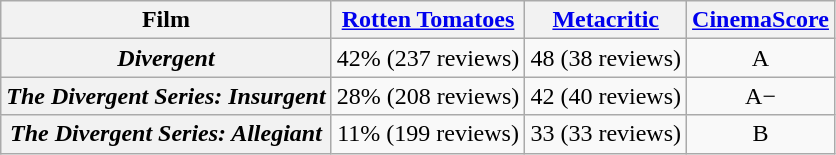<table class="wikitable plainrowheaders sortable" style="text-align: center;">
<tr>
<th scope="col">Film</th>
<th scope="col"><a href='#'>Rotten Tomatoes</a></th>
<th scope="col"><a href='#'>Metacritic</a></th>
<th scope="col"><a href='#'>CinemaScore</a></th>
</tr>
<tr>
<th scope="row"><em>Divergent</em></th>
<td>42% (237 reviews)</td>
<td>48 (38 reviews)</td>
<td>A</td>
</tr>
<tr>
<th scope="row"><em>The Divergent Series: Insurgent</em></th>
<td>28% (208 reviews)</td>
<td>42 (40 reviews)</td>
<td>A−</td>
</tr>
<tr>
<th scope="row"><em>The Divergent Series: Allegiant</em></th>
<td>11% (199 reviews)</td>
<td>33 (33 reviews)</td>
<td>B</td>
</tr>
</table>
